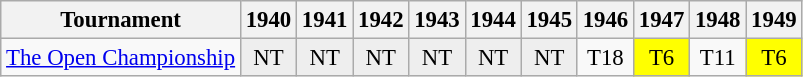<table class="wikitable" style="font-size:95%;text-align:center;">
<tr>
<th>Tournament</th>
<th>1940</th>
<th>1941</th>
<th>1942</th>
<th>1943</th>
<th>1944</th>
<th>1945</th>
<th>1946</th>
<th>1947</th>
<th>1948</th>
<th>1949</th>
</tr>
<tr>
<td align="left"><a href='#'>The Open Championship</a></td>
<td style="background:#eeeeee;">NT</td>
<td style="background:#eeeeee;">NT</td>
<td style="background:#eeeeee;">NT</td>
<td style="background:#eeeeee;">NT</td>
<td style="background:#eeeeee;">NT</td>
<td style="background:#eeeeee;">NT</td>
<td>T18</td>
<td style="background:yellow;">T6</td>
<td>T11</td>
<td style="background:yellow;">T6</td>
</tr>
</table>
